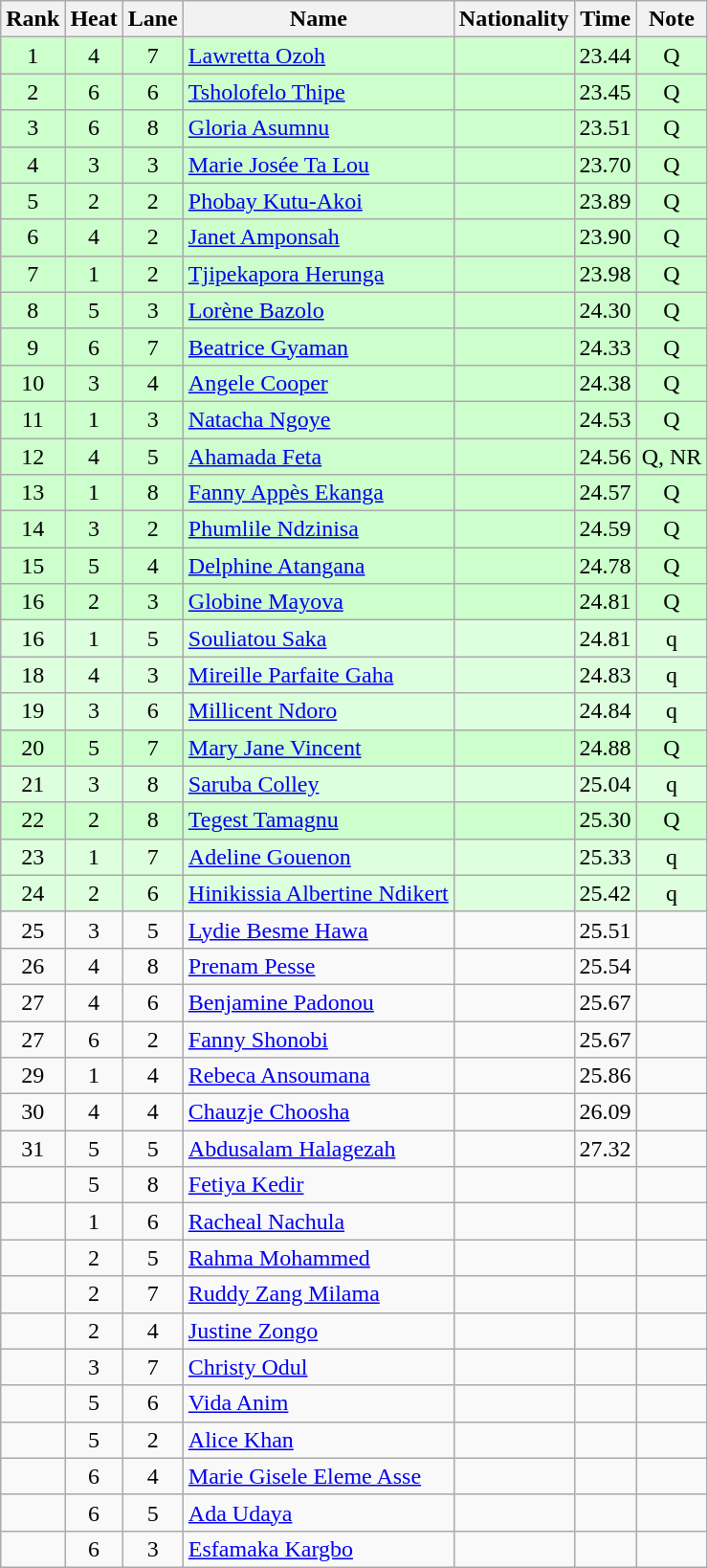<table class="wikitable sortable" style="text-align:center">
<tr>
<th>Rank</th>
<th>Heat</th>
<th>Lane</th>
<th>Name</th>
<th>Nationality</th>
<th>Time</th>
<th>Note</th>
</tr>
<tr bgcolor=ccffcc>
<td>1</td>
<td>4</td>
<td>7</td>
<td align="left"><a href='#'>Lawretta Ozoh</a></td>
<td align=left></td>
<td>23.44</td>
<td>Q</td>
</tr>
<tr bgcolor=ccffcc>
<td>2</td>
<td>6</td>
<td>6</td>
<td align="left"><a href='#'>Tsholofelo Thipe</a></td>
<td align=left></td>
<td>23.45</td>
<td>Q</td>
</tr>
<tr bgcolor=ccffcc>
<td>3</td>
<td>6</td>
<td>8</td>
<td align="left"><a href='#'>Gloria Asumnu</a></td>
<td align=left></td>
<td>23.51</td>
<td>Q</td>
</tr>
<tr bgcolor=ccffcc>
<td>4</td>
<td>3</td>
<td>3</td>
<td align="left"><a href='#'>Marie Josée Ta Lou</a></td>
<td align=left></td>
<td>23.70</td>
<td>Q</td>
</tr>
<tr bgcolor=ccffcc>
<td>5</td>
<td>2</td>
<td>2</td>
<td align="left"><a href='#'>Phobay Kutu-Akoi</a></td>
<td align=left></td>
<td>23.89</td>
<td>Q</td>
</tr>
<tr bgcolor=ccffcc>
<td>6</td>
<td>4</td>
<td>2</td>
<td align="left"><a href='#'>Janet Amponsah</a></td>
<td align=left></td>
<td>23.90</td>
<td>Q</td>
</tr>
<tr bgcolor=ccffcc>
<td>7</td>
<td>1</td>
<td>2</td>
<td align="left"><a href='#'>Tjipekapora Herunga</a></td>
<td align=left></td>
<td>23.98</td>
<td>Q</td>
</tr>
<tr bgcolor=ccffcc>
<td>8</td>
<td>5</td>
<td>3</td>
<td align="left"><a href='#'>Lorène Bazolo</a></td>
<td align=left></td>
<td>24.30</td>
<td>Q</td>
</tr>
<tr bgcolor=ccffcc>
<td>9</td>
<td>6</td>
<td>7</td>
<td align="left"><a href='#'>Beatrice Gyaman</a></td>
<td align=left></td>
<td>24.33</td>
<td>Q</td>
</tr>
<tr bgcolor=ccffcc>
<td>10</td>
<td>3</td>
<td>4</td>
<td align="left"><a href='#'>Angele Cooper</a></td>
<td align=left></td>
<td>24.38</td>
<td>Q</td>
</tr>
<tr bgcolor=ccffcc>
<td>11</td>
<td>1</td>
<td>3</td>
<td align="left"><a href='#'>Natacha Ngoye</a></td>
<td align=left></td>
<td>24.53</td>
<td>Q</td>
</tr>
<tr bgcolor=ccffcc>
<td>12</td>
<td>4</td>
<td>5</td>
<td align="left"><a href='#'>Ahamada Feta</a></td>
<td align=left></td>
<td>24.56</td>
<td>Q, NR</td>
</tr>
<tr bgcolor=ccffcc>
<td>13</td>
<td>1</td>
<td>8</td>
<td align="left"><a href='#'>Fanny Appès Ekanga</a></td>
<td align=left></td>
<td>24.57</td>
<td>Q</td>
</tr>
<tr bgcolor=ccffcc>
<td>14</td>
<td>3</td>
<td>2</td>
<td align="left"><a href='#'>Phumlile Ndzinisa</a></td>
<td align=left></td>
<td>24.59</td>
<td>Q</td>
</tr>
<tr bgcolor=ccffcc>
<td>15</td>
<td>5</td>
<td>4</td>
<td align="left"><a href='#'>Delphine Atangana</a></td>
<td align=left></td>
<td>24.78</td>
<td>Q</td>
</tr>
<tr bgcolor=ccffcc>
<td>16</td>
<td>2</td>
<td>3</td>
<td align="left"><a href='#'>Globine Mayova</a></td>
<td align=left></td>
<td>24.81</td>
<td>Q</td>
</tr>
<tr bgcolor=ddffdd>
<td>16</td>
<td>1</td>
<td>5</td>
<td align="left"><a href='#'>Souliatou Saka</a></td>
<td align=left></td>
<td>24.81</td>
<td>q</td>
</tr>
<tr bgcolor=ddffdd>
<td>18</td>
<td>4</td>
<td>3</td>
<td align="left"><a href='#'>Mireille Parfaite Gaha</a></td>
<td align=left></td>
<td>24.83</td>
<td>q</td>
</tr>
<tr bgcolor=ddffdd>
<td>19</td>
<td>3</td>
<td>6</td>
<td align="left"><a href='#'>Millicent Ndoro</a></td>
<td align=left></td>
<td>24.84</td>
<td>q</td>
</tr>
<tr bgcolor=ccffcc>
<td>20</td>
<td>5</td>
<td>7</td>
<td align="left"><a href='#'>Mary Jane Vincent</a></td>
<td align=left></td>
<td>24.88</td>
<td>Q</td>
</tr>
<tr bgcolor=ddffdd>
<td>21</td>
<td>3</td>
<td>8</td>
<td align="left"><a href='#'>Saruba Colley</a></td>
<td align=left></td>
<td>25.04</td>
<td>q</td>
</tr>
<tr bgcolor=ccffcc>
<td>22</td>
<td>2</td>
<td>8</td>
<td align="left"><a href='#'>Tegest Tamagnu</a></td>
<td align=left></td>
<td>25.30</td>
<td>Q</td>
</tr>
<tr bgcolor=ddffdd>
<td>23</td>
<td>1</td>
<td>7</td>
<td align="left"><a href='#'>Adeline Gouenon</a></td>
<td align=left></td>
<td>25.33</td>
<td>q</td>
</tr>
<tr bgcolor=ddffdd>
<td>24</td>
<td>2</td>
<td>6</td>
<td align="left"><a href='#'>Hinikissia Albertine Ndikert</a></td>
<td align=left></td>
<td>25.42</td>
<td>q</td>
</tr>
<tr>
<td>25</td>
<td>3</td>
<td>5</td>
<td align="left"><a href='#'>Lydie Besme Hawa</a></td>
<td align=left></td>
<td>25.51</td>
<td></td>
</tr>
<tr>
<td>26</td>
<td>4</td>
<td>8</td>
<td align="left"><a href='#'>Prenam Pesse</a></td>
<td align=left></td>
<td>25.54</td>
<td></td>
</tr>
<tr>
<td>27</td>
<td>4</td>
<td>6</td>
<td align="left"><a href='#'>Benjamine Padonou</a></td>
<td align=left></td>
<td>25.67</td>
<td></td>
</tr>
<tr>
<td>27</td>
<td>6</td>
<td>2</td>
<td align="left"><a href='#'>Fanny Shonobi</a></td>
<td align=left></td>
<td>25.67</td>
<td></td>
</tr>
<tr>
<td>29</td>
<td>1</td>
<td>4</td>
<td align="left"><a href='#'>Rebeca Ansoumana</a></td>
<td align=left></td>
<td>25.86</td>
<td></td>
</tr>
<tr>
<td>30</td>
<td>4</td>
<td>4</td>
<td align="left"><a href='#'>Chauzje Choosha</a></td>
<td align=left></td>
<td>26.09</td>
<td></td>
</tr>
<tr>
<td>31</td>
<td>5</td>
<td>5</td>
<td align="left"><a href='#'>Abdusalam Halagezah</a></td>
<td align=left></td>
<td>27.32</td>
<td></td>
</tr>
<tr>
<td></td>
<td>5</td>
<td>8</td>
<td align="left"><a href='#'>Fetiya Kedir</a></td>
<td align=left></td>
<td></td>
<td></td>
</tr>
<tr>
<td></td>
<td>1</td>
<td>6</td>
<td align="left"><a href='#'>Racheal Nachula</a></td>
<td align=left></td>
<td></td>
<td></td>
</tr>
<tr>
<td></td>
<td>2</td>
<td>5</td>
<td align="left"><a href='#'>Rahma Mohammed</a></td>
<td align=left></td>
<td></td>
<td></td>
</tr>
<tr>
<td></td>
<td>2</td>
<td>7</td>
<td align="left"><a href='#'>Ruddy Zang Milama</a></td>
<td align=left></td>
<td></td>
<td></td>
</tr>
<tr>
<td></td>
<td>2</td>
<td>4</td>
<td align="left"><a href='#'>Justine Zongo</a></td>
<td align=left></td>
<td></td>
<td></td>
</tr>
<tr>
<td></td>
<td>3</td>
<td>7</td>
<td align="left"><a href='#'>Christy Odul</a></td>
<td align=left></td>
<td></td>
<td></td>
</tr>
<tr>
<td></td>
<td>5</td>
<td>6</td>
<td align="left"><a href='#'>Vida Anim</a></td>
<td align=left></td>
<td></td>
<td></td>
</tr>
<tr>
<td></td>
<td>5</td>
<td>2</td>
<td align="left"><a href='#'>Alice Khan</a></td>
<td align=left></td>
<td></td>
<td></td>
</tr>
<tr>
<td></td>
<td>6</td>
<td>4</td>
<td align="left"><a href='#'>Marie Gisele Eleme Asse</a></td>
<td align=left></td>
<td></td>
<td></td>
</tr>
<tr>
<td></td>
<td>6</td>
<td>5</td>
<td align="left"><a href='#'>Ada Udaya</a></td>
<td align=left></td>
<td></td>
<td></td>
</tr>
<tr>
<td></td>
<td>6</td>
<td>3</td>
<td align="left"><a href='#'>Esfamaka Kargbo</a></td>
<td align=left></td>
<td></td>
<td></td>
</tr>
</table>
